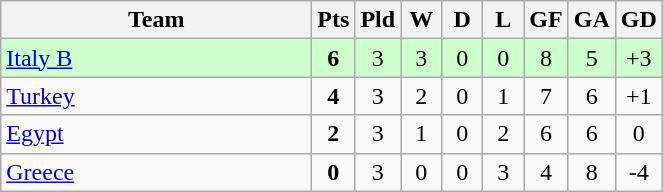<table class="wikitable" style="text-align: center;">
<tr>
<th width="200">Team</th>
<th width="20" abbr="Points">Pts</th>
<th width="20" abbr="Played">Pld</th>
<th width="20" abbr="Won">W</th>
<th width="20" abbr="Drawn">D</th>
<th width="20" abbr="Lost">L</th>
<th width="20" abbr="Goals for">GF</th>
<th width="20" abbr="Goals against">GA</th>
<th width="20" abbr="Goal difference">GD</th>
</tr>
<tr style="background: #ccffcc;">
<td style="text-align:left;"> <a href='#'>Italy B</a></td>
<td><strong>6</strong></td>
<td>3</td>
<td>3</td>
<td>0</td>
<td>0</td>
<td>8</td>
<td>5</td>
<td>+3</td>
</tr>
<tr>
<td style="text-align:left;"> <a href='#'>Turkey</a></td>
<td><strong>4</strong></td>
<td>3</td>
<td>2</td>
<td>0</td>
<td>1</td>
<td>7</td>
<td>6</td>
<td>+1</td>
</tr>
<tr>
<td style="text-align:left;"> <a href='#'>Egypt</a></td>
<td><strong>2</strong></td>
<td>3</td>
<td>1</td>
<td>0</td>
<td>2</td>
<td>6</td>
<td>6</td>
<td>0</td>
</tr>
<tr>
<td style="text-align:left;"> <a href='#'>Greece</a></td>
<td><strong>0</strong></td>
<td>3</td>
<td>0</td>
<td>0</td>
<td>3</td>
<td>4</td>
<td>8</td>
<td>-4</td>
</tr>
</table>
